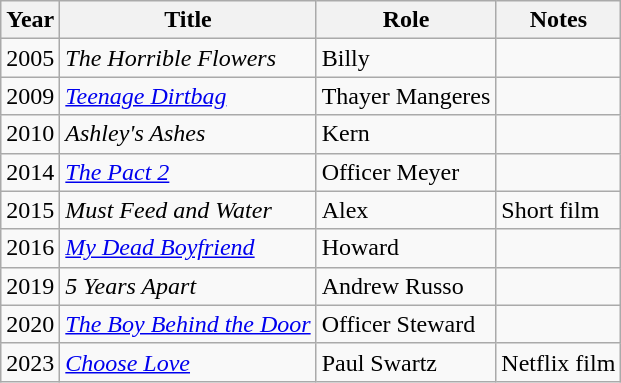<table class="wikitable sortable">
<tr>
<th>Year</th>
<th>Title</th>
<th>Role</th>
<th class="unsortable">Notes</th>
</tr>
<tr>
<td>2005</td>
<td><em>The Horrible Flowers</em></td>
<td>Billy</td>
<td></td>
</tr>
<tr>
<td>2009</td>
<td><em><a href='#'>Teenage Dirtbag</a></em></td>
<td>Thayer Mangeres</td>
<td></td>
</tr>
<tr>
<td>2010</td>
<td><em>Ashley's Ashes</em></td>
<td>Kern</td>
<td></td>
</tr>
<tr>
<td>2014</td>
<td><em><a href='#'>The Pact 2</a></em></td>
<td>Officer Meyer</td>
<td></td>
</tr>
<tr>
<td>2015</td>
<td><em>Must Feed and Water</em></td>
<td>Alex</td>
<td>Short film</td>
</tr>
<tr>
<td>2016</td>
<td><em><a href='#'>My Dead Boyfriend</a></em></td>
<td>Howard</td>
<td></td>
</tr>
<tr>
<td>2019</td>
<td><em>5 Years Apart</em></td>
<td>Andrew Russo</td>
<td></td>
</tr>
<tr>
<td>2020</td>
<td><em><a href='#'>The Boy Behind the Door</a></em></td>
<td>Officer Steward</td>
<td></td>
</tr>
<tr>
<td>2023</td>
<td><em><a href='#'>Choose Love</a></em></td>
<td>Paul Swartz</td>
<td>Netflix film</td>
</tr>
</table>
